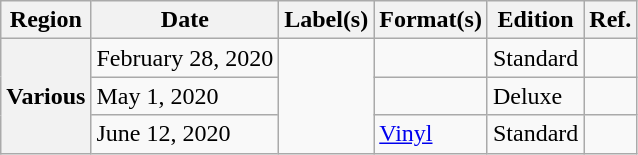<table class="wikitable plainrowheaders">
<tr>
<th scope="col">Region</th>
<th scope="col">Date</th>
<th scope="col">Label(s)</th>
<th scope="col">Format(s)</th>
<th scope="col">Edition</th>
<th scope="col">Ref.</th>
</tr>
<tr>
<th scope="row" rowspan="3">Various</th>
<td>February 28, 2020</td>
<td rowspan="3"></td>
<td></td>
<td>Standard</td>
<td></td>
</tr>
<tr>
<td>May 1, 2020</td>
<td></td>
<td>Deluxe</td>
<td></td>
</tr>
<tr>
<td>June 12, 2020</td>
<td><a href='#'>Vinyl</a></td>
<td>Standard</td>
<td></td>
</tr>
</table>
